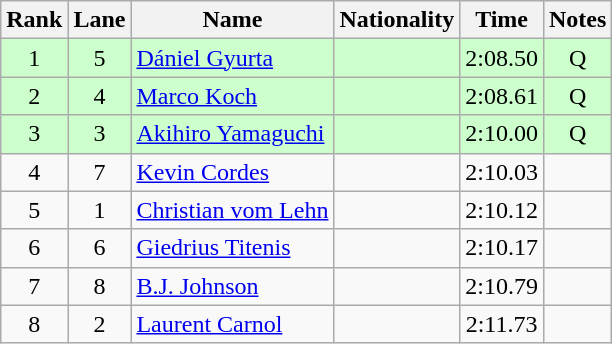<table class="wikitable sortable" style="text-align:center">
<tr>
<th>Rank</th>
<th>Lane</th>
<th>Name</th>
<th>Nationality</th>
<th>Time</th>
<th>Notes</th>
</tr>
<tr bgcolor=ccffcc>
<td>1</td>
<td>5</td>
<td align=left><a href='#'>Dániel Gyurta</a></td>
<td align=left></td>
<td>2:08.50</td>
<td>Q</td>
</tr>
<tr bgcolor=ccffcc>
<td>2</td>
<td>4</td>
<td align=left><a href='#'>Marco Koch</a></td>
<td align=left></td>
<td>2:08.61</td>
<td>Q</td>
</tr>
<tr bgcolor=ccffcc>
<td>3</td>
<td>3</td>
<td align=left><a href='#'>Akihiro Yamaguchi</a></td>
<td align=left></td>
<td>2:10.00</td>
<td>Q</td>
</tr>
<tr>
<td>4</td>
<td>7</td>
<td align=left><a href='#'>Kevin Cordes</a></td>
<td align=left></td>
<td>2:10.03</td>
<td></td>
</tr>
<tr>
<td>5</td>
<td>1</td>
<td align=left><a href='#'>Christian vom Lehn</a></td>
<td align=left></td>
<td>2:10.12</td>
<td></td>
</tr>
<tr>
<td>6</td>
<td>6</td>
<td align=left><a href='#'>Giedrius Titenis</a></td>
<td align=left></td>
<td>2:10.17</td>
<td></td>
</tr>
<tr>
<td>7</td>
<td>8</td>
<td align=left><a href='#'>B.J. Johnson</a></td>
<td align=left></td>
<td>2:10.79</td>
<td></td>
</tr>
<tr>
<td>8</td>
<td>2</td>
<td align=left><a href='#'>Laurent Carnol</a></td>
<td align=left></td>
<td>2:11.73</td>
<td></td>
</tr>
</table>
